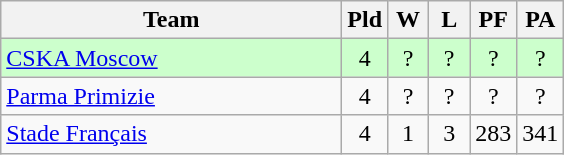<table class="wikitable" style="text-align:center">
<tr>
<th width=220>Team</th>
<th width=20>Pld</th>
<th width=20>W</th>
<th width=20>L</th>
<th width=20>PF</th>
<th width=20>PA</th>
</tr>
<tr bgcolor="#ccffcc">
<td align="left"> <a href='#'>CSKA Moscow</a></td>
<td>4</td>
<td>?</td>
<td>?</td>
<td>?</td>
<td>?</td>
</tr>
<tr>
<td align="left"> <a href='#'>Parma Primizie</a></td>
<td>4</td>
<td>?</td>
<td>?</td>
<td>?</td>
<td>?</td>
</tr>
<tr>
<td align="left"> <a href='#'>Stade Français</a></td>
<td>4</td>
<td>1</td>
<td>3</td>
<td>283</td>
<td>341</td>
</tr>
</table>
